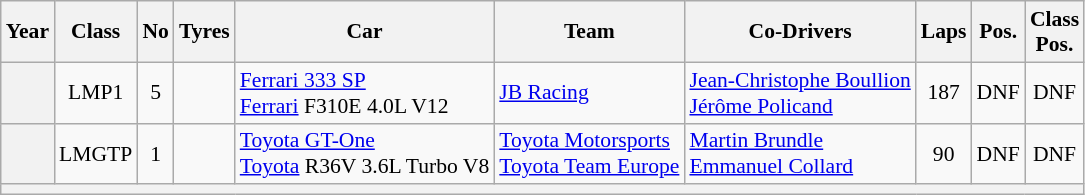<table class="wikitable" style="text-align:center; font-size:90%">
<tr>
<th>Year</th>
<th>Class</th>
<th>No</th>
<th>Tyres</th>
<th>Car</th>
<th>Team</th>
<th>Co-Drivers</th>
<th>Laps</th>
<th>Pos.</th>
<th>Class<br>Pos.</th>
</tr>
<tr>
<th></th>
<td>LMP1</td>
<td>5</td>
<td></td>
<td align="left" nowrap><a href='#'>Ferrari 333 SP</a><br><a href='#'>Ferrari</a> F310E 4.0L V12</td>
<td align="left" nowrap> <a href='#'>JB Racing</a></td>
<td align="left" nowrap> <a href='#'>Jean-Christophe Boullion</a><br> <a href='#'>Jérôme Policand</a></td>
<td>187</td>
<td>DNF</td>
<td>DNF</td>
</tr>
<tr>
<th></th>
<td>LMGTP</td>
<td>1</td>
<td></td>
<td align="left" nowrap><a href='#'>Toyota GT-One</a><br><a href='#'>Toyota</a> R36V 3.6L Turbo V8</td>
<td align="left" nowrap> <a href='#'>Toyota Motorsports</a><br> <a href='#'>Toyota Team Europe</a></td>
<td align="left" nowrap> <a href='#'>Martin Brundle</a><br> <a href='#'>Emmanuel Collard</a></td>
<td>90</td>
<td>DNF</td>
<td>DNF</td>
</tr>
<tr>
<th colspan="10"></th>
</tr>
</table>
